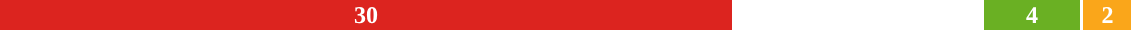<table style="width:60%; text-align:center;">
<tr style="color:white;">
<td style="background:#DC241f; width:65.2%;"><strong>30</strong></td>
<td style="background:"><strong>10</strong></td>
<td style="background:#6AB023; width:8.6%;"><strong>4</strong></td>
<td style="background:#FAA61A; width:4.3%;"><strong>2</strong></td>
</tr>
<tr>
<td><span></span></td>
<td><span></span></td>
<td><span></span></td>
<td><span></span></td>
</tr>
</table>
